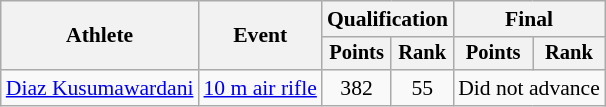<table class="wikitable" style="font-size:90%">
<tr>
<th rowspan="2">Athlete</th>
<th rowspan="2">Event</th>
<th colspan=2>Qualification</th>
<th colspan=2>Final</th>
</tr>
<tr style="font-size:95%">
<th>Points</th>
<th>Rank</th>
<th>Points</th>
<th>Rank</th>
</tr>
<tr align=center>
<td align=left><a href='#'>Diaz Kusumawardani</a></td>
<td align=left><a href='#'>10 m air rifle</a></td>
<td>382</td>
<td>55</td>
<td colspan=2>Did not advance</td>
</tr>
</table>
